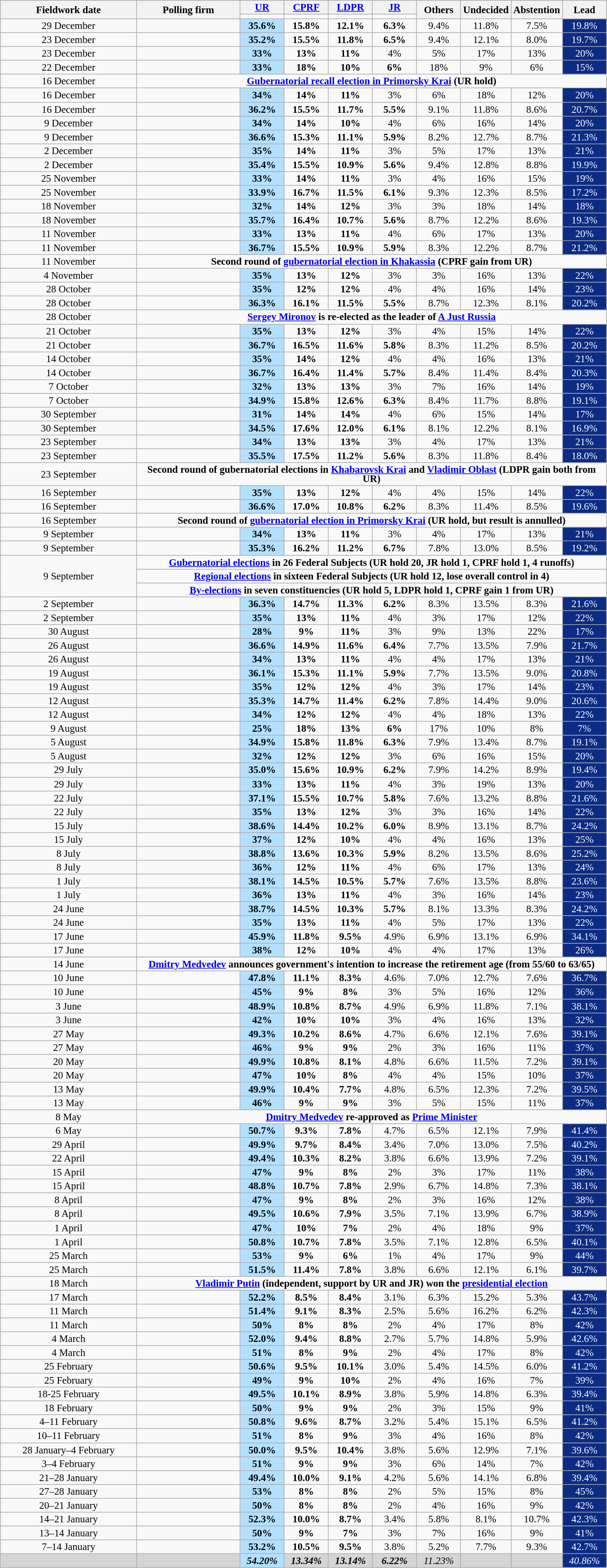<table class="wikitable mw-collapsible mw-collapsed" style="font-size:95%; line-height:14px; text-align:center">
<tr>
<th style=width:200px; rowspan=2>Fieldwork date</th>
<th style=width:150px; rowspan=2>Polling firm</th>
<th style="width:60px;"><a href='#'>UR</a></th>
<th style="width:60px;"><a href='#'>CPRF</a></th>
<th style="width:60px;"><a href='#'>LDPR</a></th>
<th style="width:60px;"><a href='#'>JR</a></th>
<th style="width:60px;" rowspan=2>Others</th>
<th style="width:60px;" rowspan=2>Undecided</th>
<th style="width:60px;" rowspan=2>Abstention</th>
<th style="width:60px;" rowspan="2">Lead</th>
</tr>
<tr>
<td bgcolor=></td>
<td bgcolor=></td>
<td bgcolor=></td>
<td bgcolor=></td>
</tr>
<tr>
<td>29 December</td>
<td></td>
<td style="background:#B3E0FF"><strong>35.6%</strong></td>
<td><strong>15.8%</strong></td>
<td><strong>12.1%</strong></td>
<td><strong>6.3%</strong></td>
<td>9.4%</td>
<td>11.8%</td>
<td>7.5%</td>
<td style="background:#0C2C84; color:white;">19.8%</td>
</tr>
<tr>
<td>23 December</td>
<td></td>
<td style="background:#B3E0FF"><strong>35.2%</strong></td>
<td><strong>15.5%</strong></td>
<td><strong>11.8%</strong></td>
<td><strong>6.5%</strong></td>
<td>9.4%</td>
<td>12.1%</td>
<td>8.0%</td>
<td style="background:#0C2C84; color:white;">19.7%</td>
</tr>
<tr>
<td>23 December</td>
<td></td>
<td style="background:#B3E0FF"><strong>33%</strong></td>
<td><strong>13%</strong></td>
<td><strong>11%</strong></td>
<td>4%</td>
<td>5%</td>
<td>17%</td>
<td>13%</td>
<td style="background:#0C2C84; color:white;">20%</td>
</tr>
<tr>
<td>22 December</td>
<td></td>
<td style="background:#B3E0FF"><strong>33%</strong></td>
<td><strong>18%</strong></td>
<td><strong>10%</strong></td>
<td><strong>6%</strong></td>
<td>18%</td>
<td>9%</td>
<td>6%</td>
<td style="background:#0C2C84; color:white;">15%</td>
</tr>
<tr>
<td>16 December</td>
<td colspan=9><strong><a href='#'>Gubernatorial recall election in Primorsky Krai</a> (UR hold)</strong></td>
</tr>
<tr>
<td>16 December</td>
<td></td>
<td style="background:#B3E0FF"><strong>34%</strong></td>
<td><strong>14%</strong></td>
<td><strong>11%</strong></td>
<td>3%</td>
<td>6%</td>
<td>18%</td>
<td>12%</td>
<td style="background:#0C2C84; color:white;">20%</td>
</tr>
<tr>
<td>16 December</td>
<td></td>
<td style="background:#B3E0FF"><strong>36.2%</strong></td>
<td><strong>15.5%</strong></td>
<td><strong>11.7%</strong></td>
<td><strong>5.5%</strong></td>
<td>9.1%</td>
<td>11.8%</td>
<td>8.6%</td>
<td style="background:#0C2C84; color:white;">20.7%</td>
</tr>
<tr>
<td>9 December</td>
<td></td>
<td style="background:#B3E0FF"><strong>34%</strong></td>
<td><strong>14%</strong></td>
<td><strong>10%</strong></td>
<td>4%</td>
<td>6%</td>
<td>16%</td>
<td>14%</td>
<td style="background:#0C2C84; color:white;">20%</td>
</tr>
<tr>
<td>9 December</td>
<td></td>
<td style="background:#B3E0FF"><strong>36.6%</strong></td>
<td><strong>15.3%</strong></td>
<td><strong>11.1%</strong></td>
<td><strong>5.9%</strong></td>
<td>8.2%</td>
<td>12.7%</td>
<td>8.7%</td>
<td style="background:#0C2C84; color:white;">21.3%</td>
</tr>
<tr>
<td>2 December</td>
<td></td>
<td style="background:#B3E0FF"><strong>35%</strong></td>
<td><strong>14%</strong></td>
<td><strong>11%</strong></td>
<td>3%</td>
<td>5%</td>
<td>17%</td>
<td>13%</td>
<td style="background:#0C2C84; color:white;">21%</td>
</tr>
<tr>
<td>2 December</td>
<td></td>
<td style="background:#B3E0FF"><strong>35.4%</strong></td>
<td><strong>15.5%</strong></td>
<td><strong>10.9%</strong></td>
<td><strong>5.6%</strong></td>
<td>9.4%</td>
<td>12.8%</td>
<td>8.8%</td>
<td style="background:#0C2C84; color:white;">19.9%</td>
</tr>
<tr>
<td>25 November</td>
<td></td>
<td style="background:#B3E0FF"><strong>33%</strong></td>
<td><strong>14%</strong></td>
<td><strong>11%</strong></td>
<td>3%</td>
<td>4%</td>
<td>16%</td>
<td>15%</td>
<td style="background:#0C2C84; color:white;">19%</td>
</tr>
<tr>
<td>25 November</td>
<td></td>
<td style="background:#B3E0FF"><strong>33.9%</strong></td>
<td><strong>16.7%</strong></td>
<td><strong>11.5%</strong></td>
<td><strong>6.1%</strong></td>
<td>9.3%</td>
<td>12.3%</td>
<td>8.5%</td>
<td style="background:#0C2C84; color:white;">17.2%</td>
</tr>
<tr>
<td>18 November</td>
<td></td>
<td style="background:#B3E0FF"><strong>32%</strong></td>
<td><strong>14%</strong></td>
<td><strong>12%</strong></td>
<td>3%</td>
<td>3%</td>
<td>18%</td>
<td>14%</td>
<td style="background:#0C2C84; color:white;">18%</td>
</tr>
<tr>
<td>18 November</td>
<td></td>
<td style="background:#B3E0FF"><strong>35.7%</strong></td>
<td><strong>16.4%</strong></td>
<td><strong>10.7%</strong></td>
<td><strong>5.6%</strong></td>
<td>8.7%</td>
<td>12.2%</td>
<td>8.6%</td>
<td style="background:#0C2C84; color:white;">19.3%</td>
</tr>
<tr>
<td>11 November</td>
<td></td>
<td style="background:#B3E0FF"><strong>33%</strong></td>
<td><strong>13%</strong></td>
<td><strong>11%</strong></td>
<td>4%</td>
<td>6%</td>
<td>17%</td>
<td>13%</td>
<td style="background:#0C2C84; color:white;">20%</td>
</tr>
<tr>
<td>11 November</td>
<td></td>
<td style="background:#B3E0FF"><strong>36.7%</strong></td>
<td><strong>15.5%</strong></td>
<td><strong>10.9%</strong></td>
<td><strong>5.9%</strong></td>
<td>8.3%</td>
<td>12.2%</td>
<td>8.7%</td>
<td style="background:#0C2C84; color:white;">21.2%</td>
</tr>
<tr>
<td>11 November</td>
<td colspan=9><strong>Second round of <a href='#'>gubernatorial election in Khakassia</a> (CPRF gain from UR)</strong></td>
</tr>
<tr>
<td>4 November</td>
<td></td>
<td style="background:#B3E0FF"><strong>35%</strong></td>
<td><strong>13%</strong></td>
<td><strong>12%</strong></td>
<td>3%</td>
<td>3%</td>
<td>16%</td>
<td>13%</td>
<td style="background:#0C2C84; color:white;">22%</td>
</tr>
<tr>
<td>28 October</td>
<td></td>
<td style="background:#B3E0FF"><strong>35%</strong></td>
<td><strong>12%</strong></td>
<td><strong>12%</strong></td>
<td>4%</td>
<td>4%</td>
<td>16%</td>
<td>14%</td>
<td style="background:#0C2C84; color:white;">23%</td>
</tr>
<tr>
<td>28 October</td>
<td></td>
<td style="background:#B3E0FF"><strong>36.3%</strong></td>
<td><strong>16.1%</strong></td>
<td><strong>11.5%</strong></td>
<td><strong>5.5%</strong></td>
<td>8.7%</td>
<td>12.3%</td>
<td>8.1%</td>
<td style="background:#0C2C84; color:white;">20.2%</td>
</tr>
<tr>
<td>28 October</td>
<td colspan=9><strong><a href='#'>Sergey Mironov</a> is re-elected as the leader of <a href='#'>A Just Russia</a></strong></td>
</tr>
<tr>
<td>21 October</td>
<td></td>
<td style="background:#B3E0FF"><strong>35%</strong></td>
<td><strong>13%</strong></td>
<td><strong>12%</strong></td>
<td>3%</td>
<td>4%</td>
<td>15%</td>
<td>14%</td>
<td style="background:#0C2C84; color:white;">22%</td>
</tr>
<tr>
<td>21 October</td>
<td></td>
<td style="background:#B3E0FF"><strong>36.7%</strong></td>
<td><strong>16.5%</strong></td>
<td><strong>11.6%</strong></td>
<td><strong>5.8%</strong></td>
<td>8.3%</td>
<td>11.2%</td>
<td>8.5%</td>
<td style="background:#0C2C84; color:white;">20.2%</td>
</tr>
<tr>
<td>14 October</td>
<td></td>
<td style="background:#B3E0FF"><strong>35%</strong></td>
<td><strong>14%</strong></td>
<td><strong>12%</strong></td>
<td>4%</td>
<td>4%</td>
<td>16%</td>
<td>13%</td>
<td style="background:#0C2C84; color:white;">21%</td>
</tr>
<tr>
<td>14 October</td>
<td></td>
<td style="background:#B3E0FF"><strong>36.7%</strong></td>
<td><strong>16.4%</strong></td>
<td><strong>11.4%</strong></td>
<td><strong>5.7%</strong></td>
<td>8.4%</td>
<td>11.4%</td>
<td>8.4%</td>
<td style="background:#0C2C84; color:white;">20.3%</td>
</tr>
<tr>
<td>7 October</td>
<td></td>
<td style="background:#B3E0FF"><strong>32%</strong></td>
<td><strong>13%</strong></td>
<td><strong>13%</strong></td>
<td>3%</td>
<td>7%</td>
<td>16%</td>
<td>14%</td>
<td style="background:#0C2C84; color:white;">19%</td>
</tr>
<tr>
<td>7 October</td>
<td></td>
<td style="background:#B3E0FF"><strong>34.9%</strong></td>
<td><strong>15.8%</strong></td>
<td><strong>12.6%</strong></td>
<td><strong>6.3%</strong></td>
<td>8.4%</td>
<td>11.7%</td>
<td>8.8%</td>
<td style="background:#0C2C84; color:white;">19.1%</td>
</tr>
<tr>
<td>30 September</td>
<td></td>
<td style="background:#B3E0FF"><strong>31%</strong></td>
<td><strong>14%</strong></td>
<td><strong>14%</strong></td>
<td>4%</td>
<td>6%</td>
<td>15%</td>
<td>14%</td>
<td style="background:#0C2C84; color:white;">17%</td>
</tr>
<tr>
<td>30 September</td>
<td></td>
<td style="background:#B3E0FF"><strong>34.5%</strong></td>
<td><strong>17.6%</strong></td>
<td><strong>12.0%</strong></td>
<td><strong>6.1%</strong></td>
<td>8.1%</td>
<td>12.2%</td>
<td>8.1%</td>
<td style="background:#0C2C84; color:white;">16.9%</td>
</tr>
<tr>
<td>23 September</td>
<td></td>
<td style="background:#B3E0FF"><strong>34%</strong></td>
<td><strong>13%</strong></td>
<td><strong>13%</strong></td>
<td>3%</td>
<td>4%</td>
<td>17%</td>
<td>13%</td>
<td style="background:#0C2C84; color:white;">21%</td>
</tr>
<tr>
<td>23 September</td>
<td></td>
<td style="background:#B3E0FF"><strong>35.5%</strong></td>
<td><strong>17.5%</strong></td>
<td><strong>11.2%</strong></td>
<td><strong>5.6%</strong></td>
<td>8.3%</td>
<td>11.8%</td>
<td>8.4%</td>
<td style="background:#0C2C84; color:white;">18.0%</td>
</tr>
<tr>
<td>23 September</td>
<td colspan=9><strong>Second round of gubernatorial elections in <a href='#'>Khabarovsk Krai</a> and <a href='#'>Vladimir Oblast</a> (LDPR gain both from UR)</strong></td>
</tr>
<tr>
<td>16 September</td>
<td></td>
<td style="background:#B3E0FF"><strong>35%</strong></td>
<td><strong>13%</strong></td>
<td><strong>12%</strong></td>
<td>4%</td>
<td>4%</td>
<td>15%</td>
<td>14%</td>
<td style="background:#0C2C84; color:white;">22%</td>
</tr>
<tr>
<td>16 September</td>
<td></td>
<td style="background:#B3E0FF"><strong>36.6%</strong></td>
<td><strong>17.0%</strong></td>
<td><strong>10.8%</strong></td>
<td><strong>6.2%</strong></td>
<td>8.3%</td>
<td>11.4%</td>
<td>8.5%</td>
<td style="background:#0C2C84; color:white;">19.6%</td>
</tr>
<tr>
<td>16 September</td>
<td colspan=9><strong>Second round of <a href='#'>gubernatorial election in Primorsky Krai</a> (UR hold, but result is annulled)</strong></td>
</tr>
<tr>
<td>9 September</td>
<td></td>
<td style="background:#B3E0FF"><strong>34%</strong></td>
<td><strong>13%</strong></td>
<td><strong>11%</strong></td>
<td>3%</td>
<td>4%</td>
<td>17%</td>
<td>13%</td>
<td style="background:#0C2C84; color:white;">21%</td>
</tr>
<tr>
<td>9 September</td>
<td></td>
<td style="background:#B3E0FF"><strong>35.3%</strong></td>
<td><strong>16.2%</strong></td>
<td><strong>11.2%</strong></td>
<td><strong>6.7%</strong></td>
<td>7.8%</td>
<td>13.0%</td>
<td>8.5%</td>
<td style="background:#0C2C84; color:white;">19.2%</td>
</tr>
<tr>
<td rowspan=3>9 September</td>
<td colspan=9><strong><a href='#'>Gubernatorial elections</a> in 26 Federal Subjects (UR hold 20, JR hold 1, CPRF hold 1, 4 runoffs)</strong></td>
</tr>
<tr>
<td colspan=9><strong><a href='#'>Regional elections</a> in sixteen Federal Subjects (UR hold 12, lose overall control in 4)</strong></td>
</tr>
<tr>
<td colspan=9><strong><a href='#'>By-elections</a> in seven constituencies (UR hold 5, LDPR hold 1, CPRF gain 1 from UR)</strong></td>
</tr>
<tr>
<td>2 September</td>
<td></td>
<td style="background:#B3E0FF"><strong>36.3%</strong></td>
<td><strong>14.7%</strong></td>
<td><strong>11.3%</strong></td>
<td><strong>6.2%</strong></td>
<td>8.3%</td>
<td>13.5%</td>
<td>8.3%</td>
<td style="background:#0C2C84; color:white;">21.6%</td>
</tr>
<tr>
<td>2 September</td>
<td></td>
<td style="background:#B3E0FF"><strong>35%</strong></td>
<td><strong>13%</strong></td>
<td><strong>11%</strong></td>
<td>4%</td>
<td>3%</td>
<td>17%</td>
<td>12%</td>
<td style="background:#0C2C84; color:white;">22%</td>
</tr>
<tr>
<td>30 August</td>
<td></td>
<td style="background:#B3E0FF"><strong>28%</strong></td>
<td><strong>9%</strong></td>
<td><strong>11%</strong></td>
<td>3%</td>
<td>9%</td>
<td>13%</td>
<td>22%</td>
<td style="background:#0C2C84; color:white;">17%</td>
</tr>
<tr>
<td>26 August</td>
<td></td>
<td style="background:#B3E0FF"><strong>36.6%</strong></td>
<td><strong>14.9%</strong></td>
<td><strong>11.6%</strong></td>
<td><strong>6.4%</strong></td>
<td>7.7%</td>
<td>13.5%</td>
<td>7.9%</td>
<td style="background:#0C2C84; color:white;">21.7%</td>
</tr>
<tr>
<td>26 August</td>
<td></td>
<td style="background:#B3E0FF"><strong>34%</strong></td>
<td><strong>13%</strong></td>
<td><strong>11%</strong></td>
<td>4%</td>
<td>4%</td>
<td>17%</td>
<td>13%</td>
<td style="background:#0C2C84; color:white;">21%</td>
</tr>
<tr>
<td>19 August</td>
<td></td>
<td style="background:#B3E0FF"><strong>36.1%</strong></td>
<td><strong>15.3%</strong></td>
<td><strong>11.1%</strong></td>
<td><strong>5.9%</strong></td>
<td>7.7%</td>
<td>13.5%</td>
<td>9.0%</td>
<td style="background:#0C2C84; color:white;">20.8%</td>
</tr>
<tr>
<td>19 August</td>
<td></td>
<td style="background:#B3E0FF"><strong>35%</strong></td>
<td><strong>12%</strong></td>
<td><strong>12%</strong></td>
<td>4%</td>
<td>3%</td>
<td>17%</td>
<td>14%</td>
<td style="background:#0C2C84; color:white;">23%</td>
</tr>
<tr>
<td>12 August</td>
<td></td>
<td style="background:#B3E0FF"><strong>35.3%</strong></td>
<td><strong>14.7%</strong></td>
<td><strong>11.4%</strong></td>
<td><strong>6.2%</strong></td>
<td>7.8%</td>
<td>14.4%</td>
<td>9.0%</td>
<td style="background:#0C2C84; color:white;">20.6%</td>
</tr>
<tr>
<td>12 August</td>
<td></td>
<td style="background:#B3E0FF"><strong>34%</strong></td>
<td><strong>12%</strong></td>
<td><strong>12%</strong></td>
<td>4%</td>
<td>4%</td>
<td>18%</td>
<td>13%</td>
<td style="background:#0C2C84; color:white;">22%</td>
</tr>
<tr>
<td>9 August</td>
<td></td>
<td style="background:#B3E0FF"><strong>25%</strong></td>
<td><strong>18%</strong></td>
<td><strong>13%</strong></td>
<td><strong>6%</strong></td>
<td>17%</td>
<td>10%</td>
<td>8%</td>
<td style="background:#0C2C84; color:white;">7%</td>
</tr>
<tr>
<td>5 August</td>
<td></td>
<td style="background:#B3E0FF"><strong>34.9%</strong></td>
<td><strong>15.8%</strong></td>
<td><strong>11.8%</strong></td>
<td><strong>6.3%</strong></td>
<td>7.9%</td>
<td>13.4%</td>
<td>8.7%</td>
<td style="background:#0C2C84; color:white;">19.1%</td>
</tr>
<tr>
<td>5 August</td>
<td></td>
<td style="background:#B3E0FF"><strong>32%</strong></td>
<td><strong>12%</strong></td>
<td><strong>12%</strong></td>
<td>3%</td>
<td>6%</td>
<td>16%</td>
<td>15%</td>
<td style="background:#0C2C84; color:white;">20%</td>
</tr>
<tr>
<td>29 July</td>
<td></td>
<td style="background:#B3E0FF"><strong>35.0%</strong></td>
<td><strong>15.6%</strong></td>
<td><strong>10.9%</strong></td>
<td><strong>6.2%</strong></td>
<td>7.9%</td>
<td>14.2%</td>
<td>8.9%</td>
<td style="background:#0C2C84; color:white;">19.4%</td>
</tr>
<tr>
<td>29 July</td>
<td></td>
<td style="background:#B3E0FF"><strong>33%</strong></td>
<td><strong>13%</strong></td>
<td><strong>11%</strong></td>
<td>4%</td>
<td>3%</td>
<td>19%</td>
<td>13%</td>
<td style="background:#0C2C84; color:white;">20%</td>
</tr>
<tr>
<td>22 July</td>
<td></td>
<td style="background:#B3E0FF"><strong>37.1%</strong></td>
<td><strong>15.5%</strong></td>
<td><strong>10.7%</strong></td>
<td><strong>5.8%</strong></td>
<td>7.6%</td>
<td>13.2%</td>
<td>8.8%</td>
<td style="background:#0C2C84; color:white;">21.6%</td>
</tr>
<tr>
<td>22 July</td>
<td></td>
<td style="background:#B3E0FF"><strong>35%</strong></td>
<td><strong>13%</strong></td>
<td><strong>12%</strong></td>
<td>3%</td>
<td>3%</td>
<td>16%</td>
<td>14%</td>
<td style="background:#0C2C84; color:white;">22%</td>
</tr>
<tr>
<td>15 July</td>
<td></td>
<td style="background:#B3E0FF"><strong>38.6%</strong></td>
<td><strong>14.4%</strong></td>
<td><strong>10.2%</strong></td>
<td><strong>6.0%</strong></td>
<td>8.9%</td>
<td>13.1%</td>
<td>8.7%</td>
<td style="background:#0C2C84; color:white;">24.2%</td>
</tr>
<tr>
<td>15 July</td>
<td></td>
<td style="background:#B3E0FF"><strong>37%</strong></td>
<td><strong>12%</strong></td>
<td><strong>10%</strong></td>
<td>4%</td>
<td>4%</td>
<td>16%</td>
<td>13%</td>
<td style="background:#0C2C84; color:white;">25%</td>
</tr>
<tr>
<td>8 July</td>
<td></td>
<td style="background:#B3E0FF"><strong>38.8%</strong></td>
<td><strong>13.6%</strong></td>
<td><strong>10.3%</strong></td>
<td><strong>5.9%</strong></td>
<td>8.2%</td>
<td>13.5%</td>
<td>8.6%</td>
<td style="background:#0C2C84; color:white;">25.2%</td>
</tr>
<tr>
<td>8 July</td>
<td></td>
<td style="background:#B3E0FF"><strong>36%</strong></td>
<td><strong>12%</strong></td>
<td><strong>11%</strong></td>
<td>4%</td>
<td>6%</td>
<td>17%</td>
<td>13%</td>
<td style="background:#0C2C84; color:white;">24%</td>
</tr>
<tr>
<td>1 July</td>
<td></td>
<td style="background:#B3E0FF"><strong>38.1%</strong></td>
<td><strong>14.5%</strong></td>
<td><strong>10.5%</strong></td>
<td><strong>5.7%</strong></td>
<td>7.6%</td>
<td>13.5%</td>
<td>8.8%</td>
<td style="background:#0C2C84; color:white;">23.6%</td>
</tr>
<tr>
<td>1 July</td>
<td></td>
<td style="background:#B3E0FF"><strong>36%</strong></td>
<td><strong>13%</strong></td>
<td><strong>11%</strong></td>
<td>4%</td>
<td>3%</td>
<td>16%</td>
<td>14%</td>
<td style="background:#0C2C84; color:white;">23%</td>
</tr>
<tr>
<td>24 June</td>
<td></td>
<td style="background:#B3E0FF"><strong>38.7%</strong></td>
<td><strong>14.5%</strong></td>
<td><strong>10.3%</strong></td>
<td><strong>5.7%</strong></td>
<td>8.1%</td>
<td>13.3%</td>
<td>8.3%</td>
<td style="background:#0C2C84; color:white;">24.2%</td>
</tr>
<tr>
<td>24 June</td>
<td></td>
<td style="background:#B3E0FF"><strong>35%</strong></td>
<td><strong>13%</strong></td>
<td><strong>11%</strong></td>
<td>4%</td>
<td>5%</td>
<td>17%</td>
<td>13%</td>
<td style="background:#0C2C84; color:white;">22%</td>
</tr>
<tr>
<td>17 June</td>
<td></td>
<td style="background:#B3E0FF"><strong>45.9%</strong></td>
<td><strong>11.8%</strong></td>
<td><strong>9.5%</strong></td>
<td>4.9%</td>
<td>6.9%</td>
<td>13.1%</td>
<td>6.9%</td>
<td style="background:#0C2C84; color:white;">34.1%</td>
</tr>
<tr>
<td>17 June</td>
<td></td>
<td style="background:#B3E0FF"><strong>38%</strong></td>
<td><strong>12%</strong></td>
<td><strong>10%</strong></td>
<td>4%</td>
<td>4%</td>
<td>17%</td>
<td>13%</td>
<td style="background:#0C2C84; color:white;">26%</td>
</tr>
<tr>
</tr>
<tr>
<td>14 June</td>
<td colspan=9><strong><a href='#'>Dmitry Medvedev</a> announces government's intention to increase the retirement age (from 55/60 to 63/65)</strong></td>
</tr>
<tr>
<td>10 June</td>
<td></td>
<td style="background:#B3E0FF"><strong>47.8%</strong></td>
<td><strong>11.1%</strong></td>
<td><strong>8.3%</strong></td>
<td>4.6%</td>
<td>7.0%</td>
<td>12.7%</td>
<td>7.6%</td>
<td style="background:#0C2C84; color:white;">36.7%</td>
</tr>
<tr>
<td>10 June</td>
<td></td>
<td style="background:#B3E0FF"><strong>45%</strong></td>
<td><strong>9%</strong></td>
<td><strong>8%</strong></td>
<td>3%</td>
<td>5%</td>
<td>16%</td>
<td>12%</td>
<td style="background:#0C2C84; color:white;">36%</td>
</tr>
<tr>
<td>3 June</td>
<td></td>
<td style="background:#B3E0FF"><strong>48.9%</strong></td>
<td><strong>10.8%</strong></td>
<td><strong>8.7%</strong></td>
<td>4.9%</td>
<td>6.9%</td>
<td>11.8%</td>
<td>7.1%</td>
<td style="background:#0C2C84; color:white;">38.1%</td>
</tr>
<tr>
<td>3 June</td>
<td></td>
<td style="background:#B3E0FF"><strong>42%</strong></td>
<td><strong>10%</strong></td>
<td><strong>10%</strong></td>
<td>3%</td>
<td>4%</td>
<td>16%</td>
<td>13%</td>
<td style="background:#0C2C84; color:white;">32%</td>
</tr>
<tr>
<td>27 May</td>
<td></td>
<td style="background:#B3E0FF"><strong>49.3%</strong></td>
<td><strong>10.2%</strong></td>
<td><strong>8.6%</strong></td>
<td>4.7%</td>
<td>6.6%</td>
<td>12.1%</td>
<td>7.6%</td>
<td style="background:#0C2C84; color:white;">39.1%</td>
</tr>
<tr>
<td>27 May</td>
<td></td>
<td style="background:#B3E0FF"><strong>46%</strong></td>
<td><strong>9%</strong></td>
<td><strong>9%</strong></td>
<td>2%</td>
<td>3%</td>
<td>16%</td>
<td>11%</td>
<td style="background:#0C2C84; color:white;">37%</td>
</tr>
<tr>
<td>20 May</td>
<td></td>
<td style="background:#B3E0FF"><strong>49.9%</strong></td>
<td><strong>10.8%</strong></td>
<td><strong>8.1%</strong></td>
<td>4.8%</td>
<td>6.6%</td>
<td>11.5%</td>
<td>7.2%</td>
<td style="background:#0C2C84; color:white;">39.1%</td>
</tr>
<tr>
<td>20 May</td>
<td></td>
<td style="background:#B3E0FF"><strong>47%</strong></td>
<td><strong>10%</strong></td>
<td><strong>8%</strong></td>
<td>4%</td>
<td>4%</td>
<td>15%</td>
<td>10%</td>
<td style="background:#0C2C84; color:white;">37%</td>
</tr>
<tr>
<td>13 May</td>
<td></td>
<td style="background:#B3E0FF"><strong>49.9%</strong></td>
<td><strong>10.4%</strong></td>
<td><strong>7.7%</strong></td>
<td>4.8%</td>
<td>6.5%</td>
<td>12.3%</td>
<td>7.2%</td>
<td style="background:#0C2C84; color:white;">39.5%</td>
</tr>
<tr>
<td>13 May</td>
<td></td>
<td style="background:#B3E0FF"><strong>46%</strong></td>
<td><strong>9%</strong></td>
<td><strong>9%</strong></td>
<td>3%</td>
<td>5%</td>
<td>15%</td>
<td>11%</td>
<td style="background:#0C2C84; color:white;">37%</td>
</tr>
<tr>
<td>8 May</td>
<td colspan=9><strong><a href='#'>Dmitry Medvedev</a> re-approved as <a href='#'>Prime Minister</a></strong></td>
</tr>
<tr>
<td>6 May</td>
<td></td>
<td style="background:#B3E0FF"><strong>50.7%</strong></td>
<td><strong>9.3%</strong></td>
<td><strong>7.8%</strong></td>
<td>4.7%</td>
<td>6.5%</td>
<td>12.1%</td>
<td>7.9%</td>
<td style="background:#0C2C84; color:white;">41.4%</td>
</tr>
<tr>
<td>29 April</td>
<td></td>
<td style="background:#B3E0FF"><strong>49.9%</strong></td>
<td><strong>9.7%</strong></td>
<td><strong>8.4%</strong></td>
<td>3.4%</td>
<td>7.0%</td>
<td>13.0%</td>
<td>7.5%</td>
<td style="background:#0C2C84; color:white;">40.2%</td>
</tr>
<tr>
<td>22 April</td>
<td></td>
<td style="background:#B3E0FF"><strong>49.4%</strong></td>
<td><strong>10.3%</strong></td>
<td><strong>8.2%</strong></td>
<td>3.8%</td>
<td>6.6%</td>
<td>13.9%</td>
<td>7.2%</td>
<td style="background:#0C2C84; color:white;">39.1%</td>
</tr>
<tr>
<td>15 April</td>
<td></td>
<td style="background:#B3E0FF"><strong>47%</strong></td>
<td><strong>9%</strong></td>
<td><strong>8%</strong></td>
<td>2%</td>
<td>3%</td>
<td>17%</td>
<td>11%</td>
<td style="background:#0C2C84; color:white;">38%</td>
</tr>
<tr>
<td>15 April</td>
<td></td>
<td style="background:#B3E0FF"><strong>48.8%</strong></td>
<td><strong>10.7%</strong></td>
<td><strong>7.8%</strong></td>
<td>2.9%</td>
<td>6.7%</td>
<td>14.8%</td>
<td>7.3%</td>
<td style="background:#0C2C84; color:white;">38.1%</td>
</tr>
<tr>
<td>8 April</td>
<td></td>
<td style="background:#B3E0FF"><strong>47%</strong></td>
<td><strong>9%</strong></td>
<td><strong>8%</strong></td>
<td>2%</td>
<td>3%</td>
<td>16%</td>
<td>12%</td>
<td style="background:#0C2C84; color:white;">38%</td>
</tr>
<tr>
<td>8 April</td>
<td></td>
<td style="background:#B3E0FF"><strong>49.5%</strong></td>
<td><strong>10.6%</strong></td>
<td><strong>7.9%</strong></td>
<td>3.5%</td>
<td>7.1%</td>
<td>13.9%</td>
<td>6.7%</td>
<td style="background:#0C2C84; color:white;">38.9%</td>
</tr>
<tr>
<td>1 April</td>
<td></td>
<td style="background:#B3E0FF"><strong>47%</strong></td>
<td><strong>10%</strong></td>
<td><strong>7%</strong></td>
<td>2%</td>
<td>4%</td>
<td>18%</td>
<td>9%</td>
<td style="background:#0C2C84; color:white;">37%</td>
</tr>
<tr>
<td>1 April</td>
<td></td>
<td style="background:#B3E0FF"><strong>50.8%</strong></td>
<td><strong>10.7%</strong></td>
<td><strong>7.8%</strong></td>
<td>3.5%</td>
<td>7.1%</td>
<td>12.8%</td>
<td>6.5%</td>
<td style="background:#0C2C84; color:white;">40.1%</td>
</tr>
<tr>
<td>25 March</td>
<td></td>
<td style="background:#B3E0FF"><strong>53%</strong></td>
<td><strong>9%</strong></td>
<td><strong>6%</strong></td>
<td>1%</td>
<td>4%</td>
<td>17%</td>
<td>9%</td>
<td style="background:#0C2C84; color:white;">44%</td>
</tr>
<tr>
<td>25 March</td>
<td></td>
<td style="background:#B3E0FF"><strong>51.5%</strong></td>
<td><strong>11.4%</strong></td>
<td><strong>7.8%</strong></td>
<td>3.8%</td>
<td>6.6%</td>
<td>12.1%</td>
<td>6.1%</td>
<td style="background:#0C2C84; color:white;">39.7%</td>
</tr>
<tr>
<td>18 March</td>
<td colspan=9><strong><a href='#'>Vladimir Putin</a> (independent, support by UR and JR) won the <a href='#'>presidential election</a></strong></td>
</tr>
<tr>
<td>17 March</td>
<td></td>
<td style="background:#B3E0FF"><strong>52.2%</strong></td>
<td><strong>8.5%</strong></td>
<td><strong>8.4%</strong></td>
<td>3.1%</td>
<td>6.3%</td>
<td>15.2%</td>
<td>5.3%</td>
<td style="background:#0C2C84; color:white;">43.7%</td>
</tr>
<tr>
<td>11 March</td>
<td></td>
<td style="background:#B3E0FF"><strong>51.4%</strong></td>
<td><strong>9.1%</strong></td>
<td><strong>8.3%</strong></td>
<td>2.5%</td>
<td>5.6%</td>
<td>16.2%</td>
<td>6.2%</td>
<td style="background:#0C2C84; color:white;">42.3%</td>
</tr>
<tr>
<td>11 March</td>
<td></td>
<td style="background:#B3E0FF"><strong>50%</strong></td>
<td><strong>8%</strong></td>
<td><strong>8%</strong></td>
<td>2%</td>
<td>4%</td>
<td>17%</td>
<td>8%</td>
<td style="background:#0C2C84; color:white;">42%</td>
</tr>
<tr>
<td>4 March</td>
<td></td>
<td style="background:#B3E0FF"><strong>52.0%</strong></td>
<td><strong>9.4%</strong></td>
<td><strong>8.8%</strong></td>
<td>2.7%</td>
<td>5.7%</td>
<td>14.8%</td>
<td>5.9%</td>
<td style="background:#0C2C84; color:white;">42.6%</td>
</tr>
<tr>
<td>4 March</td>
<td></td>
<td style="background:#B3E0FF"><strong>51%</strong></td>
<td><strong>8%</strong></td>
<td><strong>9%</strong></td>
<td>2%</td>
<td>4%</td>
<td>17%</td>
<td>8%</td>
<td style="background:#0C2C84; color:white;">42%</td>
</tr>
<tr>
<td>25 February</td>
<td></td>
<td style="background:#B3E0FF"><strong>50.6%</strong></td>
<td><strong>9.5%</strong></td>
<td><strong>10.1%</strong></td>
<td>3.0%</td>
<td>5.4%</td>
<td>14.5%</td>
<td>6.0%</td>
<td style="background:#0C2C84; color:white;">41.2%</td>
</tr>
<tr>
<td>25 February</td>
<td></td>
<td style="background:#B3E0FF"><strong>49%</strong></td>
<td><strong>9%</strong></td>
<td><strong>10%</strong></td>
<td>2%</td>
<td>4%</td>
<td>16%</td>
<td>7%</td>
<td style="background:#0C2C84; color:white;">39%</td>
</tr>
<tr>
<td>18-25 February</td>
<td></td>
<td style="background:#B3E0FF"><strong>49.5%</strong></td>
<td><strong>10.1%</strong></td>
<td><strong>8.9%</strong></td>
<td>3.8%</td>
<td>5.9%</td>
<td>14.8%</td>
<td>6.3%</td>
<td style="background:#0C2C84; color:white;">39.4%</td>
</tr>
<tr>
<td>18 February</td>
<td></td>
<td style="background:#B3E0FF"><strong>50%</strong></td>
<td><strong>9%</strong></td>
<td><strong>9%</strong></td>
<td>2%</td>
<td>3%</td>
<td>15%</td>
<td>9%</td>
<td style="background:#0C2C84; color:white;">41%</td>
</tr>
<tr>
<td>4–11 February</td>
<td></td>
<td style="background:#B3E0FF"><strong>50.8%</strong></td>
<td><strong>9.6%</strong></td>
<td><strong>8.7%</strong></td>
<td>3.2%</td>
<td>5.4%</td>
<td>15.1%</td>
<td>6.5%</td>
<td style="background:#0C2C84; color:white;">41.2%</td>
</tr>
<tr>
<td>10–11 February</td>
<td></td>
<td style="background:#B3E0FF"><strong>51%</strong></td>
<td><strong>8%</strong></td>
<td><strong>9%</strong></td>
<td>3%</td>
<td>4%</td>
<td>16%</td>
<td>8%</td>
<td style="background:#0C2C84; color:white;">42%</td>
</tr>
<tr>
<td>28 January–4 February</td>
<td></td>
<td style="background:#B3E0FF"><strong>50.0%</strong></td>
<td><strong>9.5%</strong></td>
<td><strong>10.4%</strong></td>
<td>3.8%</td>
<td>5.6%</td>
<td>12.9%</td>
<td>7.1%</td>
<td style="background:#0C2C84; color:white;">39.6%</td>
</tr>
<tr>
<td>3–4 February</td>
<td></td>
<td style="background:#B3E0FF"><strong>51%</strong></td>
<td><strong>9%</strong></td>
<td><strong>9%</strong></td>
<td>3%</td>
<td>6%</td>
<td>14%</td>
<td>7%</td>
<td style="background:#0C2C84; color:white;">42%</td>
</tr>
<tr>
<td>21–28 January</td>
<td></td>
<td style="background:#B3E0FF"><strong>49.4%</strong></td>
<td><strong>10.0%</strong></td>
<td><strong>9.1%</strong></td>
<td>4.2%</td>
<td>5.6%</td>
<td>14.1%</td>
<td>6.8%</td>
<td style="background:#0C2C84; color:white;">39.4%</td>
</tr>
<tr>
<td>27–28 January</td>
<td></td>
<td style="background:#B3E0FF"><strong>53%</strong></td>
<td><strong>8%</strong></td>
<td><strong>8%</strong></td>
<td>2%</td>
<td>5%</td>
<td>15%</td>
<td>8%</td>
<td style="background:#0C2C84; color:white;">45%</td>
</tr>
<tr>
<td>20–21 January</td>
<td></td>
<td style="background:#B3E0FF"><strong>50%</strong></td>
<td><strong>8%</strong></td>
<td><strong>8%</strong></td>
<td>2%</td>
<td>4%</td>
<td>16%</td>
<td>9%</td>
<td style="background:#0C2C84; color:white;">42%</td>
</tr>
<tr>
<td>14–21 January</td>
<td></td>
<td style="background:#B3E0FF"><strong>52.3%</strong></td>
<td><strong>10.0%</strong></td>
<td><strong>8.7%</strong></td>
<td>3.4%</td>
<td>5.8%</td>
<td>8.1%</td>
<td>10.7%</td>
<td style="background:#0C2C84; color:white;">42.3%</td>
</tr>
<tr>
<td>13–14 January</td>
<td></td>
<td style="background:#B3E0FF"><strong>50%</strong></td>
<td><strong>9%</strong></td>
<td><strong>7%</strong></td>
<td>3%</td>
<td>7%</td>
<td>16%</td>
<td>9%</td>
<td style="background:#0C2C84; color:white;">41%</td>
</tr>
<tr>
<td>7–14 January</td>
<td></td>
<td style="background:#B3E0FF"><strong>53.2%</strong></td>
<td><strong>10.5%</strong></td>
<td><strong>9.5%</strong></td>
<td>3.8%</td>
<td>5.2%</td>
<td>7.7%</td>
<td>9.3%</td>
<td style="background:#0C2C84; color:white;">42.7%</td>
</tr>
<tr>
<td style="background:#D5D5D5"></td>
<td style="background:#D5D5D5"></td>
<td style="background:#B3E0FF"><strong><em>54.20%</em></strong></td>
<td style="background:#D5D5D5"><strong><em>13.34%</em></strong></td>
<td style="background:#D5D5D5"><strong><em>13.14%</em></strong></td>
<td style="background:#D5D5D5"><strong><em>6.22%</em></strong></td>
<td style="background:#D5D5D5"><em>11.23%</em></td>
<td style="background:#D5D5D5"></td>
<td style="background:#D5D5D5"></td>
<td style="background:#0C2C84; color:white;"><em>40.86%</em></td>
</tr>
</table>
